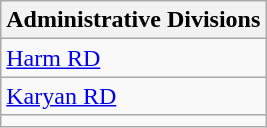<table class="wikitable">
<tr>
<th>Administrative Divisions</th>
</tr>
<tr>
<td><a href='#'>Harm RD</a></td>
</tr>
<tr>
<td><a href='#'>Karyan RD</a></td>
</tr>
<tr>
<td colspan=1></td>
</tr>
</table>
